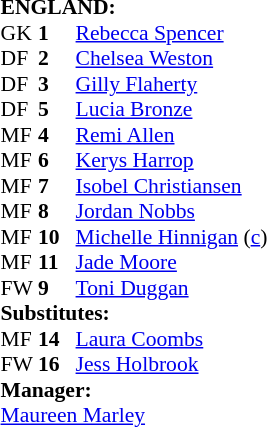<table style="font-size: 90%" cellspacing="0" cellpadding="0" align="center">
<tr>
<td colspan="4"><br><strong>ENGLAND:</strong></td>
</tr>
<tr>
<th width="25"></th>
<th width="25"></th>
</tr>
<tr>
<td>GK</td>
<td><strong>1</strong></td>
<td><a href='#'>Rebecca Spencer</a></td>
</tr>
<tr>
<td>DF</td>
<td><strong>2</strong></td>
<td><a href='#'>Chelsea Weston</a></td>
</tr>
<tr>
<td>DF</td>
<td><strong>3</strong></td>
<td><a href='#'>Gilly Flaherty</a></td>
</tr>
<tr>
<td>DF</td>
<td><strong>5</strong></td>
<td><a href='#'>Lucia Bronze</a></td>
</tr>
<tr>
<td>MF</td>
<td><strong>4</strong></td>
<td><a href='#'>Remi Allen</a></td>
</tr>
<tr>
<td>MF</td>
<td><strong>6</strong></td>
<td><a href='#'>Kerys Harrop</a></td>
</tr>
<tr>
<td>MF</td>
<td><strong>7</strong></td>
<td><a href='#'>Isobel Christiansen</a></td>
<td></td>
<td></td>
</tr>
<tr>
<td>MF</td>
<td><strong>8</strong></td>
<td><a href='#'>Jordan Nobbs</a></td>
</tr>
<tr>
<td>MF</td>
<td><strong>10</strong></td>
<td><a href='#'>Michelle Hinnigan</a> (<a href='#'>c</a>)</td>
<td></td>
<td></td>
</tr>
<tr>
<td>MF</td>
<td><strong>11</strong></td>
<td><a href='#'>Jade Moore</a></td>
<td></td>
<td></td>
</tr>
<tr>
<td>FW</td>
<td><strong>9</strong></td>
<td><a href='#'>Toni Duggan</a></td>
</tr>
<tr>
<td colspan=3><strong>Substitutes:</strong></td>
</tr>
<tr>
<td>MF</td>
<td><strong>14</strong></td>
<td><a href='#'>Laura Coombs</a></td>
<td></td>
<td></td>
</tr>
<tr>
<td>FW</td>
<td><strong>16</strong></td>
<td><a href='#'>Jess Holbrook</a></td>
<td></td>
<td></td>
</tr>
<tr>
<td colspan=3><strong>Manager:</strong></td>
</tr>
<tr>
<td colspan="4"><a href='#'>Maureen Marley</a></td>
</tr>
<tr>
</tr>
</table>
